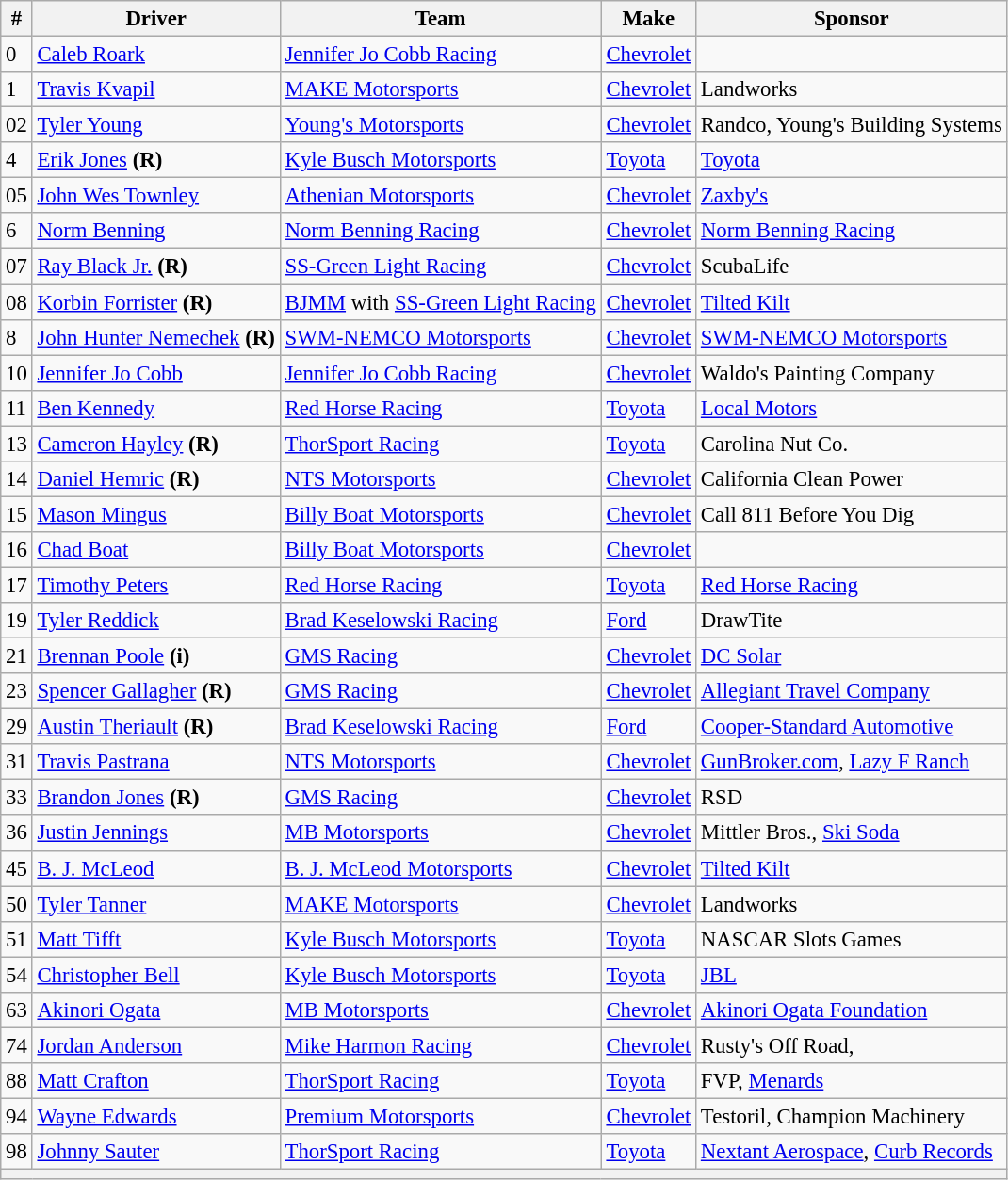<table class="wikitable" style="font-size:95%">
<tr>
<th>#</th>
<th>Driver</th>
<th>Team</th>
<th>Make</th>
<th>Sponsor</th>
</tr>
<tr>
<td>0</td>
<td><a href='#'>Caleb Roark</a></td>
<td><a href='#'>Jennifer Jo Cobb Racing</a></td>
<td><a href='#'>Chevrolet</a></td>
<td></td>
</tr>
<tr>
<td>1</td>
<td><a href='#'>Travis Kvapil</a></td>
<td><a href='#'>MAKE Motorsports</a></td>
<td><a href='#'>Chevrolet</a></td>
<td>Landworks</td>
</tr>
<tr>
<td>02</td>
<td><a href='#'>Tyler Young</a></td>
<td><a href='#'>Young's Motorsports</a></td>
<td><a href='#'>Chevrolet</a></td>
<td>Randco, Young's Building Systems</td>
</tr>
<tr>
<td>4</td>
<td><a href='#'>Erik Jones</a> <strong>(R)</strong></td>
<td><a href='#'>Kyle Busch Motorsports</a></td>
<td><a href='#'>Toyota</a></td>
<td><a href='#'>Toyota</a></td>
</tr>
<tr>
<td>05</td>
<td><a href='#'>John Wes Townley</a></td>
<td><a href='#'>Athenian Motorsports</a></td>
<td><a href='#'>Chevrolet</a></td>
<td><a href='#'>Zaxby's</a></td>
</tr>
<tr>
<td>6</td>
<td><a href='#'>Norm Benning</a></td>
<td><a href='#'>Norm Benning Racing</a></td>
<td><a href='#'>Chevrolet</a></td>
<td><a href='#'>Norm Benning Racing</a></td>
</tr>
<tr>
<td>07</td>
<td><a href='#'>Ray Black Jr.</a> <strong>(R)</strong></td>
<td><a href='#'>SS-Green Light Racing</a></td>
<td><a href='#'>Chevrolet</a></td>
<td>ScubaLife</td>
</tr>
<tr>
<td>08</td>
<td><a href='#'>Korbin Forrister</a> <strong>(R)</strong></td>
<td><a href='#'>BJMM</a> with <a href='#'>SS-Green Light Racing</a></td>
<td><a href='#'>Chevrolet</a></td>
<td><a href='#'>Tilted Kilt</a></td>
</tr>
<tr>
<td>8</td>
<td><a href='#'>John Hunter Nemechek</a> <strong>(R)</strong></td>
<td><a href='#'>SWM-NEMCO Motorsports</a></td>
<td><a href='#'>Chevrolet</a></td>
<td><a href='#'>SWM-NEMCO Motorsports</a></td>
</tr>
<tr>
<td>10</td>
<td><a href='#'>Jennifer Jo Cobb</a></td>
<td><a href='#'>Jennifer Jo Cobb Racing</a></td>
<td><a href='#'>Chevrolet</a></td>
<td>Waldo's Painting Company</td>
</tr>
<tr>
<td>11</td>
<td><a href='#'>Ben Kennedy</a></td>
<td><a href='#'>Red Horse Racing</a></td>
<td><a href='#'>Toyota</a></td>
<td><a href='#'>Local Motors</a></td>
</tr>
<tr>
<td>13</td>
<td><a href='#'>Cameron Hayley</a> <strong>(R)</strong></td>
<td><a href='#'>ThorSport Racing</a></td>
<td><a href='#'>Toyota</a></td>
<td>Carolina Nut Co.</td>
</tr>
<tr>
<td>14</td>
<td><a href='#'>Daniel Hemric</a> <strong>(R)</strong></td>
<td><a href='#'>NTS Motorsports</a></td>
<td><a href='#'>Chevrolet</a></td>
<td>California Clean Power</td>
</tr>
<tr>
<td>15</td>
<td><a href='#'>Mason Mingus</a></td>
<td><a href='#'>Billy Boat Motorsports</a></td>
<td><a href='#'>Chevrolet</a></td>
<td>Call 811 Before You Dig</td>
</tr>
<tr>
<td>16</td>
<td><a href='#'>Chad Boat</a></td>
<td><a href='#'>Billy Boat Motorsports</a></td>
<td><a href='#'>Chevrolet</a></td>
<td></td>
</tr>
<tr>
<td>17</td>
<td><a href='#'>Timothy Peters</a></td>
<td><a href='#'>Red Horse Racing</a></td>
<td><a href='#'>Toyota</a></td>
<td><a href='#'>Red Horse Racing</a></td>
</tr>
<tr>
<td>19</td>
<td><a href='#'>Tyler Reddick</a></td>
<td><a href='#'>Brad Keselowski Racing</a></td>
<td><a href='#'>Ford</a></td>
<td>DrawTite</td>
</tr>
<tr>
<td>21</td>
<td><a href='#'>Brennan Poole</a> <strong>(i)</strong></td>
<td><a href='#'>GMS Racing</a></td>
<td><a href='#'>Chevrolet</a></td>
<td><a href='#'>DC Solar</a></td>
</tr>
<tr>
<td>23</td>
<td><a href='#'>Spencer Gallagher</a> <strong>(R)</strong></td>
<td><a href='#'>GMS Racing</a></td>
<td><a href='#'>Chevrolet</a></td>
<td><a href='#'>Allegiant Travel Company</a></td>
</tr>
<tr>
<td>29</td>
<td><a href='#'>Austin Theriault</a> <strong>(R)</strong></td>
<td><a href='#'>Brad Keselowski Racing</a></td>
<td><a href='#'>Ford</a></td>
<td><a href='#'>Cooper-Standard Automotive</a></td>
</tr>
<tr>
<td>31</td>
<td><a href='#'>Travis Pastrana</a></td>
<td><a href='#'>NTS Motorsports</a></td>
<td><a href='#'>Chevrolet</a></td>
<td><a href='#'>GunBroker.com</a>, <a href='#'>Lazy F Ranch</a></td>
</tr>
<tr>
<td>33</td>
<td><a href='#'>Brandon Jones</a> <strong>(R)</strong></td>
<td><a href='#'>GMS Racing</a></td>
<td><a href='#'>Chevrolet</a></td>
<td>RSD</td>
</tr>
<tr>
<td>36</td>
<td><a href='#'>Justin Jennings</a></td>
<td><a href='#'>MB Motorsports</a></td>
<td><a href='#'>Chevrolet</a></td>
<td>Mittler Bros., <a href='#'>Ski Soda</a></td>
</tr>
<tr>
<td>45</td>
<td><a href='#'>B. J. McLeod</a></td>
<td><a href='#'>B. J. McLeod Motorsports</a></td>
<td><a href='#'>Chevrolet</a></td>
<td><a href='#'>Tilted Kilt</a></td>
</tr>
<tr>
<td>50</td>
<td><a href='#'>Tyler Tanner</a></td>
<td><a href='#'>MAKE Motorsports</a></td>
<td><a href='#'>Chevrolet</a></td>
<td>Landworks</td>
</tr>
<tr>
<td>51</td>
<td><a href='#'>Matt Tifft</a></td>
<td><a href='#'>Kyle Busch Motorsports</a></td>
<td><a href='#'>Toyota</a></td>
<td>NASCAR Slots Games</td>
</tr>
<tr>
<td>54</td>
<td><a href='#'>Christopher Bell</a></td>
<td><a href='#'>Kyle Busch Motorsports</a></td>
<td><a href='#'>Toyota</a></td>
<td><a href='#'>JBL</a></td>
</tr>
<tr>
<td>63</td>
<td><a href='#'>Akinori Ogata</a></td>
<td><a href='#'>MB Motorsports</a></td>
<td><a href='#'>Chevrolet</a></td>
<td><a href='#'>Akinori Ogata Foundation</a></td>
</tr>
<tr>
<td>74</td>
<td><a href='#'>Jordan Anderson</a></td>
<td><a href='#'>Mike Harmon Racing</a></td>
<td><a href='#'>Chevrolet</a></td>
<td>Rusty's Off Road, </td>
</tr>
<tr>
<td>88</td>
<td><a href='#'>Matt Crafton</a></td>
<td><a href='#'>ThorSport Racing</a></td>
<td><a href='#'>Toyota</a></td>
<td>FVP, <a href='#'>Menards</a></td>
</tr>
<tr>
<td>94</td>
<td><a href='#'>Wayne Edwards</a></td>
<td><a href='#'>Premium Motorsports</a></td>
<td><a href='#'>Chevrolet</a></td>
<td>Testoril, Champion Machinery</td>
</tr>
<tr>
<td>98</td>
<td><a href='#'>Johnny Sauter</a></td>
<td><a href='#'>ThorSport Racing</a></td>
<td><a href='#'>Toyota</a></td>
<td><a href='#'>Nextant Aerospace</a>, <a href='#'>Curb Records</a></td>
</tr>
<tr>
<th colspan="5"></th>
</tr>
</table>
